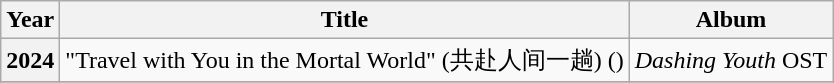<table class="wikitable plainrowheaders">
<tr>
<th rowspan="1" scope="col">Year</th>
<th rowspan="1" scope="col">Title</th>
<th rowspan="1" scope="col">Album</th>
</tr>
<tr>
<th scope="row">2024</th>
<td>"Travel with You in the Mortal World" (共赴人间一趟) ()</td>
<td><em>Dashing Youth</em> OST</td>
</tr>
<tr>
</tr>
</table>
